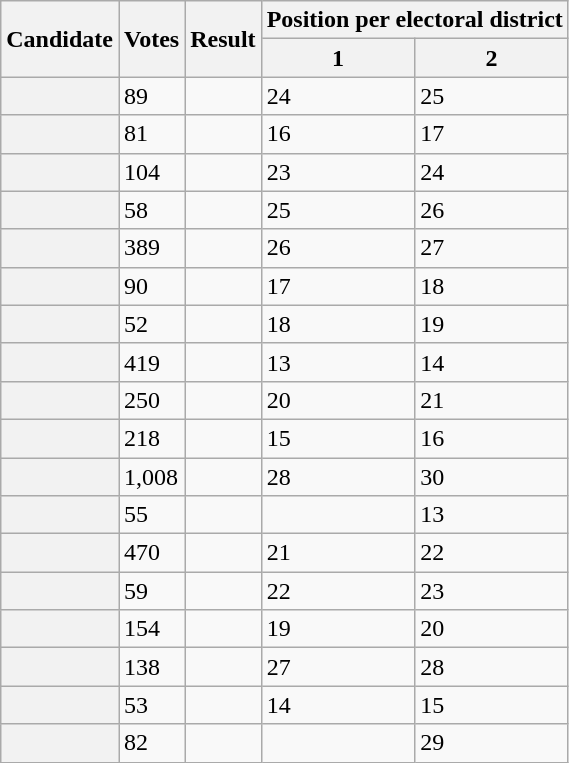<table class="wikitable sortable defaultright col3left">
<tr>
<th scope="col" rowspan="2">Candidate</th>
<th scope="col" rowspan="2">Votes</th>
<th scope="col" rowspan="2">Result</th>
<th scope="col" colspan="2">Position per electoral district</th>
</tr>
<tr>
<th scope="col">1</th>
<th scope="col">2</th>
</tr>
<tr>
<th scope="row"></th>
<td>89</td>
<td></td>
<td>24</td>
<td>25</td>
</tr>
<tr>
<th scope="row"></th>
<td>81</td>
<td></td>
<td>16</td>
<td>17</td>
</tr>
<tr>
<th scope="row"></th>
<td>104</td>
<td></td>
<td>23</td>
<td>24</td>
</tr>
<tr>
<th scope="row"></th>
<td>58</td>
<td></td>
<td>25</td>
<td>26</td>
</tr>
<tr>
<th scope="row"></th>
<td>389</td>
<td></td>
<td>26</td>
<td>27</td>
</tr>
<tr>
<th scope="row"></th>
<td>90</td>
<td></td>
<td>17</td>
<td>18</td>
</tr>
<tr>
<th scope="row"></th>
<td>52</td>
<td></td>
<td>18</td>
<td>19</td>
</tr>
<tr>
<th scope="row"></th>
<td>419</td>
<td></td>
<td>13</td>
<td>14</td>
</tr>
<tr>
<th scope="row"></th>
<td>250</td>
<td></td>
<td>20</td>
<td>21</td>
</tr>
<tr>
<th scope="row"></th>
<td>218</td>
<td></td>
<td>15</td>
<td>16</td>
</tr>
<tr>
<th scope="row"></th>
<td>1,008</td>
<td></td>
<td>28</td>
<td>30</td>
</tr>
<tr>
<th scope="row"></th>
<td>55</td>
<td></td>
<td></td>
<td>13</td>
</tr>
<tr>
<th scope="row"></th>
<td>470</td>
<td></td>
<td>21</td>
<td>22</td>
</tr>
<tr>
<th scope="row"></th>
<td>59</td>
<td></td>
<td>22</td>
<td>23</td>
</tr>
<tr>
<th scope="row"></th>
<td>154</td>
<td></td>
<td>19</td>
<td>20</td>
</tr>
<tr>
<th scope="row"></th>
<td>138</td>
<td></td>
<td>27</td>
<td>28</td>
</tr>
<tr>
<th scope="row"></th>
<td>53</td>
<td></td>
<td>14</td>
<td>15</td>
</tr>
<tr>
<th scope="row"></th>
<td>82</td>
<td></td>
<td></td>
<td>29</td>
</tr>
</table>
